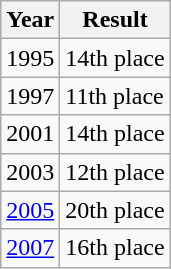<table class="wikitable">
<tr>
<th>Year</th>
<th>Result</th>
</tr>
<tr>
<td> 1995</td>
<td>14th place</td>
</tr>
<tr>
<td> 1997</td>
<td>11th place</td>
</tr>
<tr>
<td> 2001</td>
<td>14th place</td>
</tr>
<tr>
<td> 2003</td>
<td>12th place</td>
</tr>
<tr>
<td> <a href='#'>2005</a></td>
<td>20th place</td>
</tr>
<tr>
<td> <a href='#'>2007</a></td>
<td>16th place</td>
</tr>
</table>
